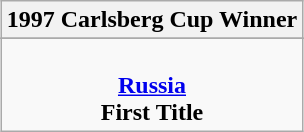<table class="wikitable" style="text-align: center; margin: 0 auto;">
<tr>
<th>1997 Carlsberg Cup Winner</th>
</tr>
<tr>
</tr>
<tr>
<td><br><strong><a href='#'>Russia</a></strong><br><strong>First Title</strong></td>
</tr>
</table>
